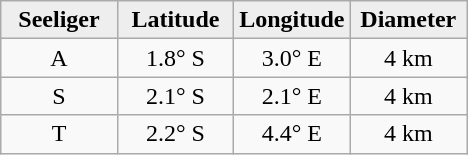<table class="wikitable">
<tr>
<th width="25%" style="background:#eeeeee;">Seeliger</th>
<th width="25%" style="background:#eeeeee;">Latitude</th>
<th width="25%" style="background:#eeeeee;">Longitude</th>
<th width="25%" style="background:#eeeeee;">Diameter</th>
</tr>
<tr>
<td align="center">A</td>
<td align="center">1.8° S</td>
<td align="center">3.0° E</td>
<td align="center">4 km</td>
</tr>
<tr>
<td align="center">S</td>
<td align="center">2.1° S</td>
<td align="center">2.1° E</td>
<td align="center">4 km</td>
</tr>
<tr>
<td align="center">T</td>
<td align="center">2.2° S</td>
<td align="center">4.4° E</td>
<td align="center">4 km</td>
</tr>
</table>
